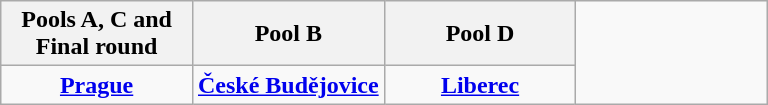<table class=wikitable style=text-align:center>
<tr>
<th width=25%>Pools A, C and<br>Final round</th>
<th width=25%>Pool B</th>
<th width=25%>Pool D</th>
<td width=25% rowspan=2></td>
</tr>
<tr>
<td><strong><a href='#'>Prague</a></strong></td>
<td><strong><a href='#'>České Budějovice</a></strong></td>
<td><strong><a href='#'>Liberec</a></strong></td>
</tr>
</table>
